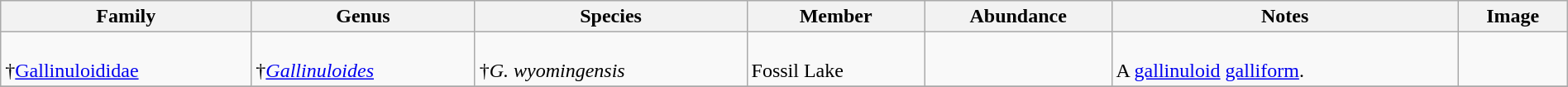<table class="wikitable" style="margin:auto;width:100%;">
<tr>
<th>Family</th>
<th>Genus</th>
<th>Species</th>
<th>Member</th>
<th>Abundance</th>
<th>Notes</th>
<th>Image</th>
</tr>
<tr>
<td><br>†<a href='#'>Gallinuloididae</a></td>
<td><br>†<em><a href='#'>Gallinuloides</a></em></td>
<td><br>†<em>G. wyomingensis</em></td>
<td><br>Fossil Lake</td>
<td></td>
<td><br>A <a href='#'>gallinuloid</a> <a href='#'>galliform</a>.</td>
<td><br></td>
</tr>
<tr>
</tr>
</table>
